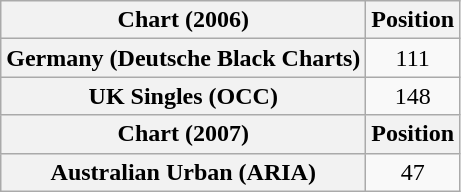<table class="wikitable plainrowheaders" style="text-align:center">
<tr>
<th scope="col">Chart (2006)</th>
<th scope="col">Position</th>
</tr>
<tr>
<th scope="row">Germany (Deutsche Black Charts)</th>
<td>111</td>
</tr>
<tr>
<th scope="row">UK Singles (OCC)</th>
<td>148</td>
</tr>
<tr>
<th scope="col">Chart (2007)</th>
<th scope="col">Position</th>
</tr>
<tr>
<th scope="row">Australian Urban (ARIA)</th>
<td>47</td>
</tr>
</table>
